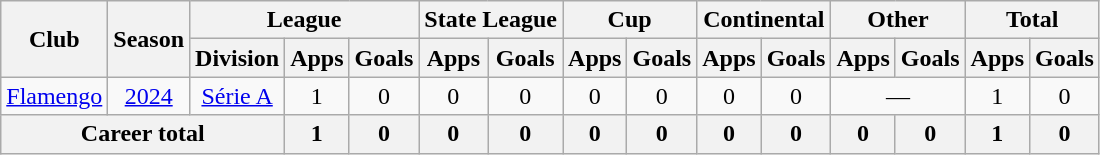<table class="wikitable" style="text-align: center">
<tr>
<th rowspan="2">Club</th>
<th rowspan="2">Season</th>
<th colspan="3">League</th>
<th colspan="2">State League</th>
<th colspan="2">Cup</th>
<th colspan="2">Continental</th>
<th colspan="2">Other</th>
<th colspan="2">Total</th>
</tr>
<tr>
<th>Division</th>
<th>Apps</th>
<th>Goals</th>
<th>Apps</th>
<th>Goals</th>
<th>Apps</th>
<th>Goals</th>
<th>Apps</th>
<th>Goals</th>
<th>Apps</th>
<th>Goals</th>
<th>Apps</th>
<th>Goals</th>
</tr>
<tr>
<td><a href='#'>Flamengo</a></td>
<td><a href='#'>2024</a></td>
<td><a href='#'>Série A</a></td>
<td>1</td>
<td>0</td>
<td>0</td>
<td>0</td>
<td>0</td>
<td>0</td>
<td>0</td>
<td>0</td>
<td colspan="2">—</td>
<td>1</td>
<td>0</td>
</tr>
<tr>
<th colspan="3">Career total</th>
<th>1</th>
<th>0</th>
<th>0</th>
<th>0</th>
<th>0</th>
<th>0</th>
<th>0</th>
<th>0</th>
<th>0</th>
<th>0</th>
<th>1</th>
<th>0</th>
</tr>
</table>
